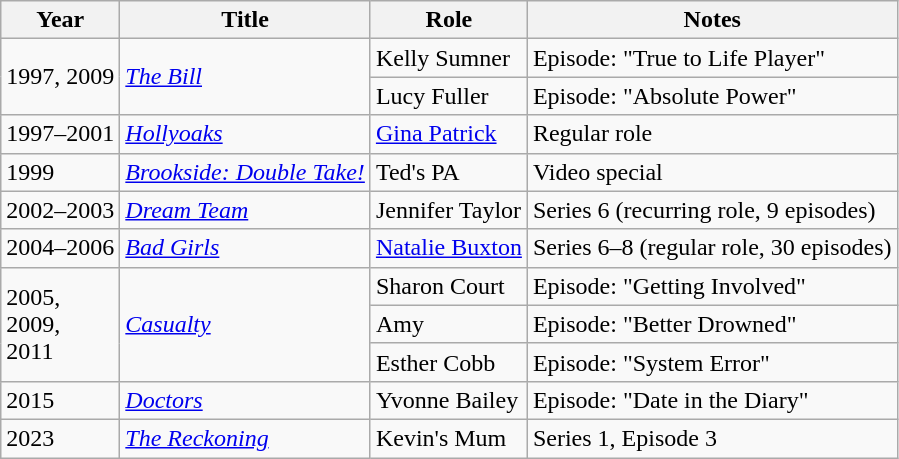<table class="wikitable">
<tr>
<th>Year</th>
<th>Title</th>
<th>Role</th>
<th>Notes</th>
</tr>
<tr>
<td rowspan="2">1997, 2009</td>
<td rowspan="2"><em><a href='#'>The Bill</a></em></td>
<td>Kelly Sumner</td>
<td>Episode: "True to Life Player"</td>
</tr>
<tr>
<td>Lucy Fuller</td>
<td>Episode: "Absolute Power"</td>
</tr>
<tr>
<td>1997–2001</td>
<td><em><a href='#'>Hollyoaks</a></em></td>
<td><a href='#'>Gina Patrick</a></td>
<td>Regular role</td>
</tr>
<tr>
<td>1999</td>
<td><em><a href='#'>Brookside: Double Take!</a></em></td>
<td>Ted's PA</td>
<td>Video special</td>
</tr>
<tr>
<td>2002–2003</td>
<td><em><a href='#'>Dream Team</a></em></td>
<td>Jennifer Taylor</td>
<td>Series 6 (recurring role, 9 episodes)</td>
</tr>
<tr>
<td>2004–2006</td>
<td><em><a href='#'>Bad Girls</a></em></td>
<td><a href='#'>Natalie Buxton</a></td>
<td>Series 6–8 (regular role, 30 episodes)</td>
</tr>
<tr>
<td rowspan="3">2005,<br>2009,<br>2011</td>
<td rowspan="3"><em><a href='#'>Casualty</a></em></td>
<td>Sharon Court</td>
<td>Episode: "Getting Involved"</td>
</tr>
<tr>
<td>Amy</td>
<td>Episode: "Better Drowned"</td>
</tr>
<tr>
<td>Esther Cobb</td>
<td>Episode: "System Error"</td>
</tr>
<tr>
<td>2015</td>
<td><em><a href='#'>Doctors</a></em></td>
<td>Yvonne Bailey</td>
<td>Episode: "Date in the Diary"</td>
</tr>
<tr>
<td>2023</td>
<td><em><a href='#'>The Reckoning</a></em></td>
<td>Kevin's Mum</td>
<td>Series 1, Episode 3</td>
</tr>
</table>
